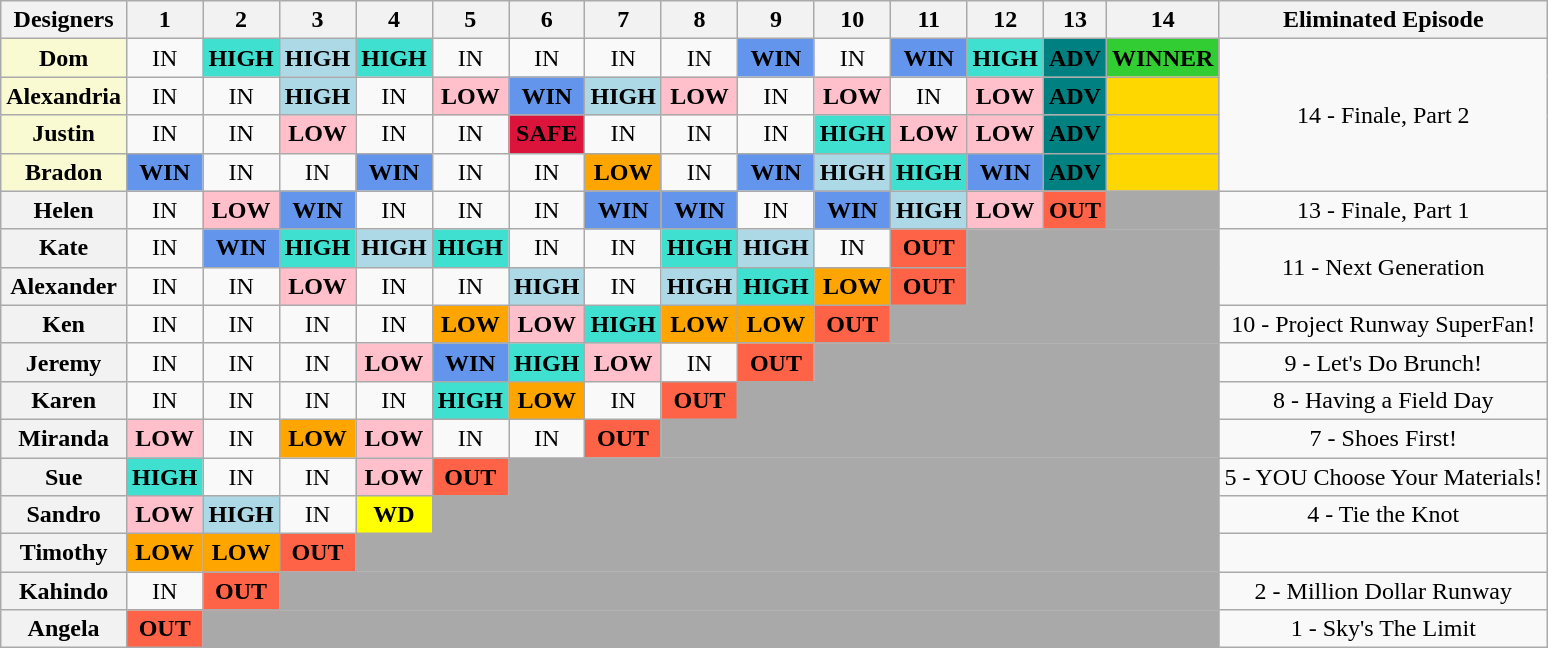<table class="wikitable" style="text-align:center">
<tr>
<th>Designers</th>
<th>1</th>
<th>2</th>
<th>3</th>
<th>4</th>
<th>5</th>
<th>6</th>
<th>7</th>
<th>8</th>
<th>9</th>
<th>10</th>
<th>11</th>
<th>12</th>
<th>13</th>
<th>14</th>
<th>Eliminated Episode</th>
</tr>
<tr>
<th style="background:#FAFAD2;">Dom</th>
<td>IN</td>
<td style="background:turquoise;"><strong>HIGH</strong></td>
<td style="background:lightblue;"><strong>HIGH</strong></td>
<td style="background:turquoise;"><strong>HIGH</strong></td>
<td>IN</td>
<td>IN</td>
<td>IN</td>
<td>IN</td>
<td style="background:cornflowerblue;"><strong>WIN</strong></td>
<td>IN</td>
<td style="background:cornflowerblue;"><strong>WIN</strong></td>
<td style="background:turquoise;"><strong>HIGH</strong></td>
<td style="background:teal;"><strong>ADV</strong></td>
<td style="background:Limegreen;"><strong>WINNER</strong></td>
<td rowspan="4">14 - Finale, Part 2</td>
</tr>
<tr>
<th style="background:#FAFAD2;">Alexandria</th>
<td>IN</td>
<td>IN</td>
<td style="background:lightblue;"><strong>HIGH</strong></td>
<td>IN</td>
<td style="background:pink;"><strong>LOW</strong></td>
<td style="background:cornflowerblue;"><strong>WIN</strong></td>
<td style="background:lightblue;"><strong>HIGH</strong></td>
<td style="background:pink;"><strong>LOW</strong></td>
<td>IN</td>
<td style="background:pink;"><strong>LOW</strong></td>
<td>IN</td>
<td style="background:pink;"><strong>LOW</strong></td>
<td style="background:teal;"><strong>ADV</strong></td>
<td style="background:gold;"></td>
</tr>
<tr>
<th style="background:#FAFAD2;">Justin</th>
<td>IN</td>
<td>IN</td>
<td style="background:pink;"><strong>LOW</strong></td>
<td>IN</td>
<td>IN</td>
<td style="background:crimson;"><strong>SAFE</strong></td>
<td>IN</td>
<td>IN</td>
<td>IN</td>
<td style="background:turquoise;"><strong>HIGH</strong></td>
<td style="background:pink;"><strong>LOW</strong></td>
<td style="background:pink;"><strong>LOW</strong></td>
<td style="background:teal;"><strong>ADV</strong></td>
<td style="background:gold;"></td>
</tr>
<tr>
<th style="background:#FAFAD2;">Bradon</th>
<td style="background:cornflowerblue;"><strong>WIN</strong></td>
<td>IN</td>
<td>IN</td>
<td style="background:cornflowerblue;"><strong>WIN</strong></td>
<td>IN</td>
<td>IN</td>
<td style="background:orange;"><strong>LOW</strong></td>
<td>IN</td>
<td style="background:cornflowerblue;"><strong>WIN</strong></td>
<td style="background:lightblue;"><strong>HIGH</strong></td>
<td style="background:turquoise;"><strong>HIGH</strong></td>
<td style="background:cornflowerblue;"><strong>WIN</strong></td>
<td style="background:teal;"><strong>ADV</strong></td>
<td style="background:gold;"></td>
</tr>
<tr>
<th>Helen</th>
<td>IN</td>
<td style="background:pink;"><strong>LOW</strong></td>
<td style="background:cornflowerblue;"><strong>WIN</strong></td>
<td>IN</td>
<td>IN</td>
<td>IN</td>
<td style="background:cornflowerblue;"><strong>WIN</strong></td>
<td style="background:cornflowerblue;"><strong>WIN</strong></td>
<td>IN</td>
<td style="background:cornflowerblue;"><strong>WIN</strong></td>
<td style="background:lightblue;"><strong>HIGH</strong></td>
<td style="background:pink;"><strong>LOW</strong></td>
<td style="background:tomato;"><strong>OUT</strong></td>
<td style="background:darkgray;" colspan="1"></td>
<td>13 - Finale, Part 1</td>
</tr>
<tr>
<th>Kate</th>
<td>IN</td>
<td style="background:cornflowerblue;"><strong>WIN</strong></td>
<td style="background:turquoise;"><strong>HIGH</strong></td>
<td style="background:lightblue;"><strong>HIGH</strong></td>
<td style="background:turquoise;"><strong>HIGH</strong></td>
<td>IN</td>
<td>IN</td>
<td style="background:turquoise;"><strong>HIGH</strong></td>
<td style="background:lightblue;"><strong>HIGH</strong></td>
<td>IN</td>
<td style="background:tomato;"><strong>OUT</strong></td>
<td style="background:darkgray;" colspan="3"></td>
<td style="text-align:center" rowspan="2">11 - Next Generation</td>
</tr>
<tr>
<th>Alexander</th>
<td>IN</td>
<td>IN</td>
<td style="background:pink;"><strong>LOW</strong></td>
<td>IN</td>
<td>IN</td>
<td style="background:lightblue;"><strong>HIGH</strong></td>
<td>IN</td>
<td style="background:lightblue;"><strong>HIGH</strong></td>
<td style="background:turquoise;"><strong>HIGH</strong></td>
<td style="background:orange;"><strong>LOW</strong></td>
<td style="background:tomato;"><strong>OUT</strong></td>
<td style="background:darkgray;" colspan="3"></td>
</tr>
<tr>
<th>Ken</th>
<td>IN</td>
<td>IN</td>
<td>IN</td>
<td>IN</td>
<td style="background:orange;"><strong>LOW</strong></td>
<td style="background:pink;"><strong>LOW</strong></td>
<td style="background:turquoise;"><strong>HIGH</strong></td>
<td style="background:orange;"><strong>LOW</strong></td>
<td style="background:orange;"><strong>LOW</strong></td>
<td style="background:tomato;"><strong>OUT</strong></td>
<td style="background:darkgray;" colspan="4"></td>
<td>10 - Project Runway SuperFan!</td>
</tr>
<tr>
<th>Jeremy</th>
<td>IN</td>
<td>IN</td>
<td>IN</td>
<td style="background:pink;"><strong>LOW</strong></td>
<td style="background:cornflowerblue;"><strong>WIN</strong></td>
<td style="background:turquoise;"><strong>HIGH</strong></td>
<td style="background:pink;"><strong>LOW</strong></td>
<td>IN</td>
<td style="background:tomato;"><strong>OUT</strong></td>
<td style="background:darkgray;" colspan="5"></td>
<td>9 - Let's Do Brunch!</td>
</tr>
<tr>
<th>Karen</th>
<td>IN</td>
<td>IN</td>
<td>IN</td>
<td>IN</td>
<td style="background:turquoise;"><strong>HIGH</strong></td>
<td style="background:orange;"><strong>LOW</strong></td>
<td>IN</td>
<td style="background:tomato;"><strong>OUT</strong></td>
<td style="background:darkgray;" colspan="6"></td>
<td>8 - Having a Field Day</td>
</tr>
<tr>
<th>Miranda</th>
<td style="background:pink;"><strong>LOW</strong></td>
<td>IN</td>
<td style="background:orange;"><strong>LOW</strong></td>
<td style="background:pink;"><strong>LOW</strong></td>
<td>IN</td>
<td>IN</td>
<td style="background:tomato;"><strong>OUT</strong></td>
<td style="background:darkgray;" colspan="7"></td>
<td>7 - Shoes First!</td>
</tr>
<tr>
<th>Sue</th>
<td style="background:turquoise;"><strong>HIGH</strong></td>
<td>IN</td>
<td>IN</td>
<td style="background:pink;"><strong>LOW</strong></td>
<td style="background:tomato;"><strong>OUT</strong></td>
<td style="background:darkgray;" colspan="9"></td>
<td>5 - YOU Choose Your Materials!</td>
</tr>
<tr>
<th>Sandro</th>
<td style="background:pink;"><strong>LOW</strong></td>
<td style="background:lightblue;"><strong>HIGH</strong></td>
<td>IN</td>
<td style="background:yellow;"><strong>WD</strong></td>
<td style="background:darkgray;" colspan="10"></td>
<td>4 - Tie the Knot</td>
</tr>
<tr>
<th>Timothy</th>
<td style="background:orange;"><strong>LOW</strong></td>
<td style="background:orange;"><strong>LOW</strong></td>
<td style="background:tomato;"><strong>OUT</strong></td>
<td style="background:darkgray;" colspan="11"></td>
<td></td>
</tr>
<tr>
<th>Kahindo</th>
<td>IN</td>
<td style="background:tomato;"><strong>OUT</strong></td>
<td style="background:darkgray;" colspan="12"></td>
<td>2 - Million Dollar Runway</td>
</tr>
<tr>
<th>Angela</th>
<td style="background:tomato;"><strong>OUT</strong></td>
<td style="background:darkgray;" colspan="13"></td>
<td>1 - Sky's The Limit</td>
</tr>
</table>
